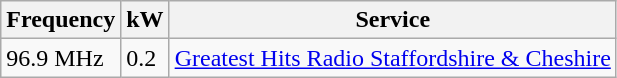<table class="wikitable sortable">
<tr>
<th>Frequency</th>
<th>kW</th>
<th>Service</th>
</tr>
<tr>
<td>96.9 MHz</td>
<td>0.2</td>
<td><a href='#'>Greatest Hits Radio Staffordshire & Cheshire</a></td>
</tr>
</table>
